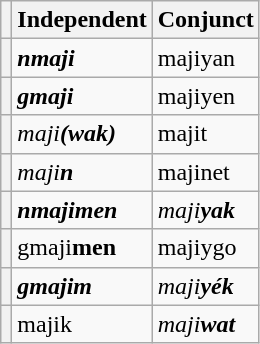<table class="wikitable">
<tr>
<th></th>
<th>Independent</th>
<th>Conjunct</th>
</tr>
<tr>
<th></th>
<td><strong><em>n<strong>maji<em></td>
<td></em>maji</strong>yan</em></strong></td>
</tr>
<tr>
<th></th>
<td><strong><em>g<strong>maji<em></td>
<td></em>maji</strong>yen</em></strong></td>
</tr>
<tr>
<th></th>
<td><em>maji<strong>(wak)<strong><em></td>
<td></em>maji</strong>t</em></strong></td>
</tr>
<tr>
<th></th>
<td><em>maji<strong>n<strong><em></td>
<td></em>maji</strong>net</em></strong></td>
</tr>
<tr>
<th></th>
<td><strong><em>n<strong>maji</strong>men</em></strong></td>
<td><em>maji<strong>yak<strong><em></td>
</tr>
<tr>
<th></th>
<td></em></strong>g</strong>maji<strong>men<strong><em></td>
<td></em>maji</strong>ygo</em></strong></td>
</tr>
<tr>
<th></th>
<td><strong><em>g<strong>maji</strong>m</em></strong></td>
<td><em>maji<strong>yék<strong><em></td>
</tr>
<tr>
<th></th>
<td></em>maji</strong>k</em></strong></td>
<td><em>maji<strong>wat<strong><em></td>
</tr>
</table>
